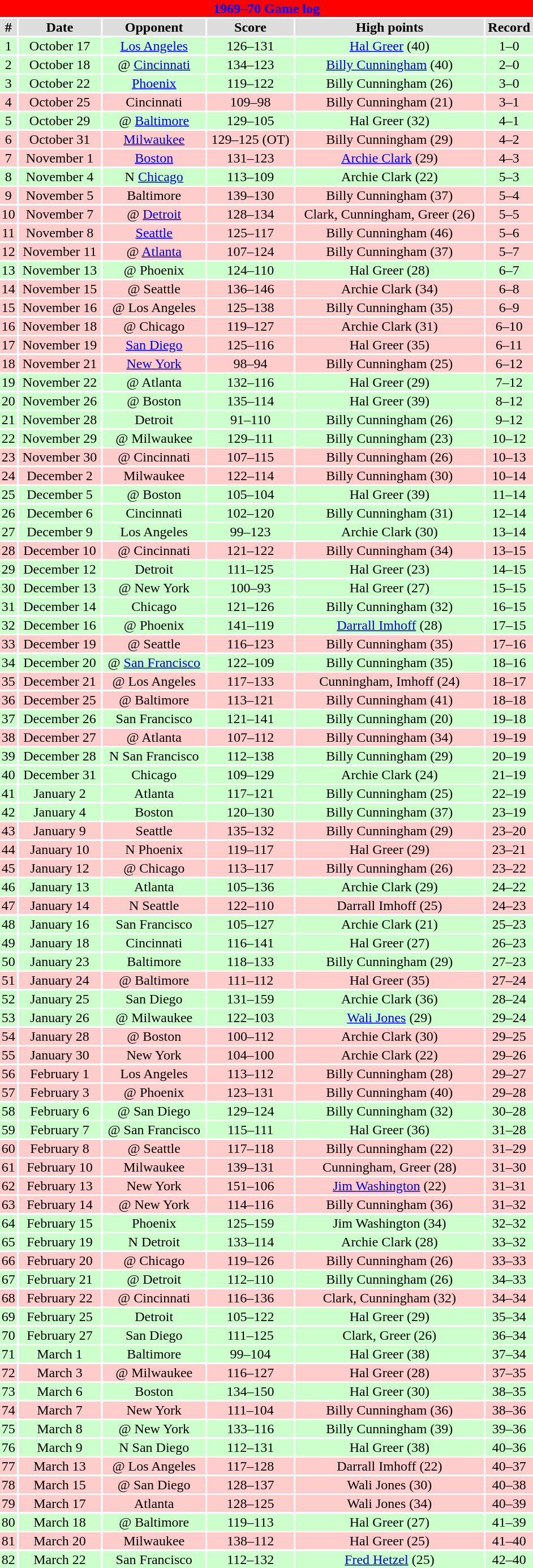<table class="toccolours collapsible" width=50% style="clear:both; margin:1.5em auto; text-align:center">
<tr>
<th colspan=11 style="background:#FF0000; color:#0000FF;">1969–70 Game log</th>
</tr>
<tr align="center" bgcolor="#dddddd">
<td><strong>#</strong></td>
<td><strong>Date</strong></td>
<td><strong>Opponent</strong></td>
<td><strong>Score</strong></td>
<td><strong>High points</strong></td>
<td><strong>Record</strong></td>
</tr>
<tr align="center" bgcolor="#ccffcc">
<td>1</td>
<td>October 17</td>
<td><a href='#'>Los Angeles</a></td>
<td>126–131</td>
<td><a href='#'>Hal Greer</a> (40)</td>
<td>1–0</td>
</tr>
<tr align="center" bgcolor="#ccffcc">
<td>2</td>
<td>October 18</td>
<td>@ <a href='#'>Cincinnati</a></td>
<td>134–123</td>
<td><a href='#'>Billy Cunningham</a> (40)</td>
<td>2–0</td>
</tr>
<tr align="center" bgcolor="#ccffcc">
<td>3</td>
<td>October 22</td>
<td><a href='#'>Phoenix</a></td>
<td>119–122</td>
<td>Billy Cunningham (26)</td>
<td>3–0</td>
</tr>
<tr align="center" bgcolor="#ffcccc">
<td>4</td>
<td>October 25</td>
<td>Cincinnati</td>
<td>109–98</td>
<td>Billy Cunningham (21)</td>
<td>3–1</td>
</tr>
<tr align="center" bgcolor="#ccffcc">
<td>5</td>
<td>October 29</td>
<td>@ <a href='#'>Baltimore</a></td>
<td>129–105</td>
<td>Hal Greer (32)</td>
<td>4–1</td>
</tr>
<tr align="center" bgcolor="#ffcccc">
<td>6</td>
<td>October 31</td>
<td><a href='#'>Milwaukee</a></td>
<td>129–125 (OT)</td>
<td>Billy Cunningham (29)</td>
<td>4–2</td>
</tr>
<tr align="center" bgcolor="#ffcccc">
<td>7</td>
<td>November 1</td>
<td><a href='#'>Boston</a></td>
<td>131–123</td>
<td><a href='#'>Archie Clark</a> (29)</td>
<td>4–3</td>
</tr>
<tr align="center" bgcolor="#ccffcc">
<td>8</td>
<td>November 4</td>
<td>N <a href='#'>Chicago</a></td>
<td>113–109</td>
<td>Archie Clark (22)</td>
<td>5–3</td>
</tr>
<tr align="center" bgcolor="#ffcccc">
<td>9</td>
<td>November 5</td>
<td>Baltimore</td>
<td>139–130</td>
<td>Billy Cunningham (37)</td>
<td>5–4</td>
</tr>
<tr align="center" bgcolor="#ffcccc">
<td>10</td>
<td>November 7</td>
<td>@ <a href='#'>Detroit</a></td>
<td>128–134</td>
<td>Clark, Cunningham, Greer (26)</td>
<td>5–5</td>
</tr>
<tr align="center" bgcolor="#ffcccc">
<td>11</td>
<td>November 8</td>
<td><a href='#'>Seattle</a></td>
<td>125–117</td>
<td>Billy Cunningham (46)</td>
<td>5–6</td>
</tr>
<tr align="center" bgcolor="#ffcccc">
<td>12</td>
<td>November 11</td>
<td>@ <a href='#'>Atlanta</a></td>
<td>107–124</td>
<td>Billy Cunningham (37)</td>
<td>5–7</td>
</tr>
<tr align="center" bgcolor="#ccffcc">
<td>13</td>
<td>November 13</td>
<td>@ Phoenix</td>
<td>124–110</td>
<td>Hal Greer (28)</td>
<td>6–7</td>
</tr>
<tr align="center" bgcolor="#ffcccc">
<td>14</td>
<td>November 15</td>
<td>@ Seattle</td>
<td>136–146</td>
<td>Archie Clark (34)</td>
<td>6–8</td>
</tr>
<tr align="center" bgcolor="#ffcccc">
<td>15</td>
<td>November 16</td>
<td>@ Los Angeles</td>
<td>125–138</td>
<td>Billy Cunningham (35)</td>
<td>6–9</td>
</tr>
<tr align="center" bgcolor="#ffcccc">
<td>16</td>
<td>November 18</td>
<td>@ Chicago</td>
<td>119–127</td>
<td>Archie Clark (31)</td>
<td>6–10</td>
</tr>
<tr align="center" bgcolor="#ffcccc">
<td>17</td>
<td>November 19</td>
<td><a href='#'>San Diego</a></td>
<td>125–116</td>
<td>Hal Greer (35)</td>
<td>6–11</td>
</tr>
<tr align="center" bgcolor="#ffcccc">
<td>18</td>
<td>November 21</td>
<td><a href='#'>New York</a></td>
<td>98–94</td>
<td>Billy Cunningham (25)</td>
<td>6–12</td>
</tr>
<tr align="center" bgcolor="#ccffcc">
<td>19</td>
<td>November 22</td>
<td>@ Atlanta</td>
<td>132–116</td>
<td>Hal Greer (29)</td>
<td>7–12</td>
</tr>
<tr align="center" bgcolor="#ccffcc">
<td>20</td>
<td>November 26</td>
<td>@ Boston</td>
<td>135–114</td>
<td>Hal Greer (39)</td>
<td>8–12</td>
</tr>
<tr align="center" bgcolor="#ccffcc">
<td>21</td>
<td>November 28</td>
<td>Detroit</td>
<td>91–110</td>
<td>Billy Cunningham (26)</td>
<td>9–12</td>
</tr>
<tr align="center" bgcolor="#ccffcc">
<td>22</td>
<td>November 29</td>
<td>@ Milwaukee</td>
<td>129–111</td>
<td>Billy Cunningham (23)</td>
<td>10–12</td>
</tr>
<tr align="center" bgcolor="#ffcccc">
<td>23</td>
<td>November 30</td>
<td>@ Cincinnati</td>
<td>107–115</td>
<td>Billy Cunningham (26)</td>
<td>10–13</td>
</tr>
<tr align="center" bgcolor="#ffcccc">
<td>24</td>
<td>December 2</td>
<td>Milwaukee</td>
<td>122–114</td>
<td>Billy Cunningham (30)</td>
<td>10–14</td>
</tr>
<tr align="center" bgcolor="#ccffcc">
<td>25</td>
<td>December 5</td>
<td>@ Boston</td>
<td>105–104</td>
<td>Hal Greer (39)</td>
<td>11–14</td>
</tr>
<tr align="center" bgcolor="#ccffcc">
<td>26</td>
<td>December 6</td>
<td>Cincinnati</td>
<td>102–120</td>
<td>Billy Cunningham (31)</td>
<td>12–14</td>
</tr>
<tr align="center" bgcolor="#ccffcc">
<td>27</td>
<td>December 9</td>
<td>Los Angeles</td>
<td>99–123</td>
<td>Archie Clark (30)</td>
<td>13–14</td>
</tr>
<tr align="center" bgcolor="#ffcccc">
<td>28</td>
<td>December 10</td>
<td>@ Cincinnati</td>
<td>121–122</td>
<td>Billy Cunningham (34)</td>
<td>13–15</td>
</tr>
<tr align="center" bgcolor="#ccffcc">
<td>29</td>
<td>December 12</td>
<td>Detroit</td>
<td>111–125</td>
<td>Hal Greer (23)</td>
<td>14–15</td>
</tr>
<tr align="center" bgcolor="#ccffcc">
<td>30</td>
<td>December 13</td>
<td>@ New York</td>
<td>100–93</td>
<td>Hal Greer (27)</td>
<td>15–15</td>
</tr>
<tr align="center" bgcolor="#ccffcc">
<td>31</td>
<td>December 14</td>
<td>Chicago</td>
<td>121–126</td>
<td>Billy Cunningham (32)</td>
<td>16–15</td>
</tr>
<tr align="center" bgcolor="#ccffcc">
<td>32</td>
<td>December 16</td>
<td>@ Phoenix</td>
<td>141–119</td>
<td><a href='#'>Darrall Imhoff</a> (28)</td>
<td>17–15</td>
</tr>
<tr align="center" bgcolor="#ffcccc">
<td>33</td>
<td>December 19</td>
<td>@ Seattle</td>
<td>116–123</td>
<td>Billy Cunningham (35)</td>
<td>17–16</td>
</tr>
<tr align="center" bgcolor="#ccffcc">
<td>34</td>
<td>December 20</td>
<td>@ <a href='#'>San Francisco</a></td>
<td>122–109</td>
<td>Billy Cunningham (35)</td>
<td>18–16</td>
</tr>
<tr align="center" bgcolor="#ffcccc">
<td>35</td>
<td>December 21</td>
<td>@ Los Angeles</td>
<td>117–133</td>
<td>Cunningham, Imhoff (24)</td>
<td>18–17</td>
</tr>
<tr align="center" bgcolor="#ffcccc">
<td>36</td>
<td>December 25</td>
<td>@ Baltimore</td>
<td>113–121</td>
<td>Billy Cunningham (41)</td>
<td>18–18</td>
</tr>
<tr align="center" bgcolor="#ccffcc">
<td>37</td>
<td>December 26</td>
<td>San Francisco</td>
<td>121–141</td>
<td>Billy Cunningham (20)</td>
<td>19–18</td>
</tr>
<tr align="center" bgcolor="#ffcccc">
<td>38</td>
<td>December 27</td>
<td>@ Atlanta</td>
<td>107–112</td>
<td>Billy Cunningham (34)</td>
<td>19–19</td>
</tr>
<tr align="center" bgcolor="#ccffcc">
<td>39</td>
<td>December 28</td>
<td>N San Francisco</td>
<td>112–138</td>
<td>Billy Cunningham (29)</td>
<td>20–19</td>
</tr>
<tr align="center" bgcolor="#ccffcc">
<td>40</td>
<td>December 31</td>
<td>Chicago</td>
<td>109–129</td>
<td>Archie Clark (24)</td>
<td>21–19</td>
</tr>
<tr align="center" bgcolor="#ccffcc">
<td>41</td>
<td>January 2</td>
<td>Atlanta</td>
<td>117–121</td>
<td>Billy Cunningham (25)</td>
<td>22–19</td>
</tr>
<tr align="center" bgcolor="#ccffcc">
<td>42</td>
<td>January 4</td>
<td>Boston</td>
<td>120–130</td>
<td>Billy Cunningham (37)</td>
<td>23–19</td>
</tr>
<tr align="center" bgcolor="#ffcccc">
<td>43</td>
<td>January 9</td>
<td>Seattle</td>
<td>135–132</td>
<td>Billy Cunningham (29)</td>
<td>23–20</td>
</tr>
<tr align="center" bgcolor="#ffcccc">
<td>44</td>
<td>January 10</td>
<td>N Phoenix</td>
<td>119–117</td>
<td>Hal Greer (29)</td>
<td>23–21</td>
</tr>
<tr align="center" bgcolor="#ffcccc">
<td>45</td>
<td>January 12</td>
<td>@ Chicago</td>
<td>113–117</td>
<td>Billy Cunningham (26)</td>
<td>23–22</td>
</tr>
<tr align="center" bgcolor="#ccffcc">
<td>46</td>
<td>January 13</td>
<td>Atlanta</td>
<td>105–136</td>
<td>Archie Clark (29)</td>
<td>24–22</td>
</tr>
<tr align="center" bgcolor="#ffcccc">
<td>47</td>
<td>January 14</td>
<td>N Seattle</td>
<td>122–110</td>
<td>Darrall Imhoff (25)</td>
<td>24–23</td>
</tr>
<tr align="center" bgcolor="#ccffcc">
<td>48</td>
<td>January 16</td>
<td>San Francisco</td>
<td>105–127</td>
<td>Archie Clark (21)</td>
<td>25–23</td>
</tr>
<tr align="center" bgcolor="#ccffcc">
<td>49</td>
<td>January 18</td>
<td>Cincinnati</td>
<td>116–141</td>
<td>Hal Greer (27)</td>
<td>26–23</td>
</tr>
<tr align="center" bgcolor="#ccffcc">
<td>50</td>
<td>January 23</td>
<td>Baltimore</td>
<td>118–133</td>
<td>Billy Cunningham (29)</td>
<td>27–23</td>
</tr>
<tr align="center" bgcolor="#ffcccc">
<td>51</td>
<td>January 24</td>
<td>@ Baltimore</td>
<td>111–112</td>
<td>Hal Greer (35)</td>
<td>27–24</td>
</tr>
<tr align="center" bgcolor="#ccffcc">
<td>52</td>
<td>January 25</td>
<td>San Diego</td>
<td>131–159</td>
<td>Archie Clark (36)</td>
<td>28–24</td>
</tr>
<tr align="center" bgcolor="#ccffcc">
<td>53</td>
<td>January 26</td>
<td>@ Milwaukee</td>
<td>122–103</td>
<td><a href='#'>Wali Jones</a> (29)</td>
<td>29–24</td>
</tr>
<tr align="center" bgcolor="#ffcccc">
<td>54</td>
<td>January 28</td>
<td>@ Boston</td>
<td>100–112</td>
<td>Archie Clark (30)</td>
<td>29–25</td>
</tr>
<tr align="center" bgcolor="#ffcccc">
<td>55</td>
<td>January 30</td>
<td>New York</td>
<td>104–100</td>
<td>Archie Clark (22)</td>
<td>29–26</td>
</tr>
<tr align="center" bgcolor="#ffcccc">
<td>56</td>
<td>February 1</td>
<td>Los Angeles</td>
<td>113–112</td>
<td>Billy Cunningham (28)</td>
<td>29–27</td>
</tr>
<tr align="center" bgcolor="#ffcccc">
<td>57</td>
<td>February 3</td>
<td>@ Phoenix</td>
<td>123–131</td>
<td>Billy Cunningham (40)</td>
<td>29–28</td>
</tr>
<tr align="center" bgcolor="#ccffcc">
<td>58</td>
<td>February 6</td>
<td>@ San Diego</td>
<td>129–124</td>
<td>Billy Cunningham (32)</td>
<td>30–28</td>
</tr>
<tr align="center" bgcolor="#ccffcc">
<td>59</td>
<td>February 7</td>
<td>@ San Francisco</td>
<td>115–111</td>
<td>Hal Greer (36)</td>
<td>31–28</td>
</tr>
<tr align="center" bgcolor="#ffcccc">
<td>60</td>
<td>February 8</td>
<td>@ Seattle</td>
<td>117–118</td>
<td>Billy Cunningham (22)</td>
<td>31–29</td>
</tr>
<tr align="center" bgcolor="#ffcccc">
<td>61</td>
<td>February 10</td>
<td>Milwaukee</td>
<td>139–131</td>
<td>Cunningham, Greer (28)</td>
<td>31–30</td>
</tr>
<tr align="center" bgcolor="#ffcccc">
<td>62</td>
<td>February 13</td>
<td>New York</td>
<td>151–106</td>
<td><a href='#'>Jim Washington</a> (22)</td>
<td>31–31</td>
</tr>
<tr align="center" bgcolor="#ffcccc">
<td>63</td>
<td>February 14</td>
<td>@ New York</td>
<td>114–116</td>
<td>Billy Cunningham (36)</td>
<td>31–32</td>
</tr>
<tr align="center" bgcolor="#ccffcc">
<td>64</td>
<td>February 15</td>
<td>Phoenix</td>
<td>125–159</td>
<td>Jim Washington (34)</td>
<td>32–32</td>
</tr>
<tr align="center" bgcolor="#ccffcc">
<td>65</td>
<td>February 19</td>
<td>N Detroit</td>
<td>133–114</td>
<td>Archie Clark (28)</td>
<td>33–32</td>
</tr>
<tr align="center" bgcolor="#ffcccc">
<td>66</td>
<td>February 20</td>
<td>@ Chicago</td>
<td>119–126</td>
<td>Billy Cunningham (26)</td>
<td>33–33</td>
</tr>
<tr align="center" bgcolor="#ccffcc">
<td>67</td>
<td>February 21</td>
<td>@ Detroit</td>
<td>112–110</td>
<td>Billy Cunningham (26)</td>
<td>34–33</td>
</tr>
<tr align="center" bgcolor="#ffcccc">
<td>68</td>
<td>February 22</td>
<td>@ Cincinnati</td>
<td>116–136</td>
<td>Clark, Cunningham (32)</td>
<td>34–34</td>
</tr>
<tr align="center" bgcolor="#ccffcc">
<td>69</td>
<td>February 25</td>
<td>Detroit</td>
<td>105–122</td>
<td>Hal Greer (29)</td>
<td>35–34</td>
</tr>
<tr align="center" bgcolor="#ccffcc">
<td>70</td>
<td>February 27</td>
<td>San Diego</td>
<td>111–125</td>
<td>Clark, Greer (26)</td>
<td>36–34</td>
</tr>
<tr align="center" bgcolor="#ccffcc">
<td>71</td>
<td>March 1</td>
<td>Baltimore</td>
<td>99–104</td>
<td>Hal Greer (38)</td>
<td>37–34</td>
</tr>
<tr align="center" bgcolor="#ffcccc">
<td>72</td>
<td>March 3</td>
<td>@ Milwaukee</td>
<td>116–127</td>
<td>Hal Greer (28)</td>
<td>37–35</td>
</tr>
<tr align="center" bgcolor="#ccffcc">
<td>73</td>
<td>March 6</td>
<td>Boston</td>
<td>134–150</td>
<td>Hal Greer (30)</td>
<td>38–35</td>
</tr>
<tr align="center" bgcolor="#ffcccc">
<td>74</td>
<td>March 7</td>
<td>New York</td>
<td>111–104</td>
<td>Billy Cunningham (36)</td>
<td>38–36</td>
</tr>
<tr align="center" bgcolor="#ccffcc">
<td>75</td>
<td>March 8</td>
<td>@ New York</td>
<td>133–116</td>
<td>Billy Cunningham (39)</td>
<td>39–36</td>
</tr>
<tr align="center" bgcolor="#ccffcc">
<td>76</td>
<td>March 9</td>
<td>N San Diego</td>
<td>112–131</td>
<td>Hal Greer (38)</td>
<td>40–36</td>
</tr>
<tr align="center" bgcolor="#ffcccc">
<td>77</td>
<td>March 13</td>
<td>@ Los Angeles</td>
<td>117–128</td>
<td>Darrall Imhoff (22)</td>
<td>40–37</td>
</tr>
<tr align="center" bgcolor="#ffcccc">
<td>78</td>
<td>March 15</td>
<td>@ San Diego</td>
<td>128–137</td>
<td>Wali Jones (30)</td>
<td>40–38</td>
</tr>
<tr align="center" bgcolor="#ffcccc">
<td>79</td>
<td>March 17</td>
<td>Atlanta</td>
<td>128–125</td>
<td>Wali Jones (34)</td>
<td>40–39</td>
</tr>
<tr align="center" bgcolor="#ccffcc">
<td>80</td>
<td>March 18</td>
<td>@ Baltimore</td>
<td>119–113</td>
<td>Hal Greer (27)</td>
<td>41–39</td>
</tr>
<tr align="center" bgcolor="#ffcccc">
<td>81</td>
<td>March 20</td>
<td>Milwaukee</td>
<td>138–112</td>
<td>Hal Greer (25)</td>
<td>41–40</td>
</tr>
<tr align="center" bgcolor="#ccffcc">
<td>82</td>
<td>March 22</td>
<td>San Francisco</td>
<td>112–132</td>
<td><a href='#'>Fred Hetzel</a> (25)</td>
<td>42–40</td>
</tr>
</table>
